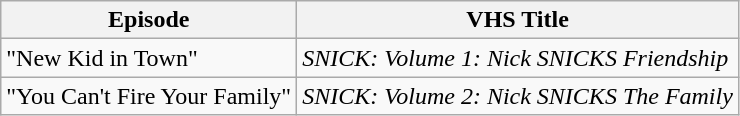<table class="wikitable">
<tr>
<th>Episode</th>
<th>VHS Title</th>
</tr>
<tr>
<td>"New Kid in Town"</td>
<td><em>SNICK: Volume 1: Nick SNICKS Friendship</em></td>
</tr>
<tr>
<td>"You Can't Fire Your Family"</td>
<td><em>SNICK: Volume 2: Nick SNICKS The Family</em></td>
</tr>
</table>
